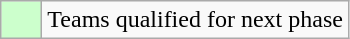<table class="wikitable">
<tr>
<td bgcolor=#CCFFCC style="width: 20px;"></td>
<td>Teams qualified for next phase</td>
</tr>
</table>
